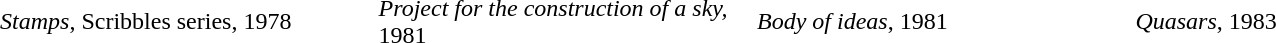<table border="0" align="center" width="80%">
<tr>
<th width="20%"></th>
<th width="20%"></th>
<th width="20%"></th>
<th width="20%"></th>
</tr>
<tr>
<td><em>Stamps</em>, Scribbles series, 1978</td>
<td><em>Project for the construction of a sky,</em> 1981</td>
<td><em>Body of ideas</em>, 1981</td>
<td><em>Quasars</em>, 1983</td>
</tr>
</table>
